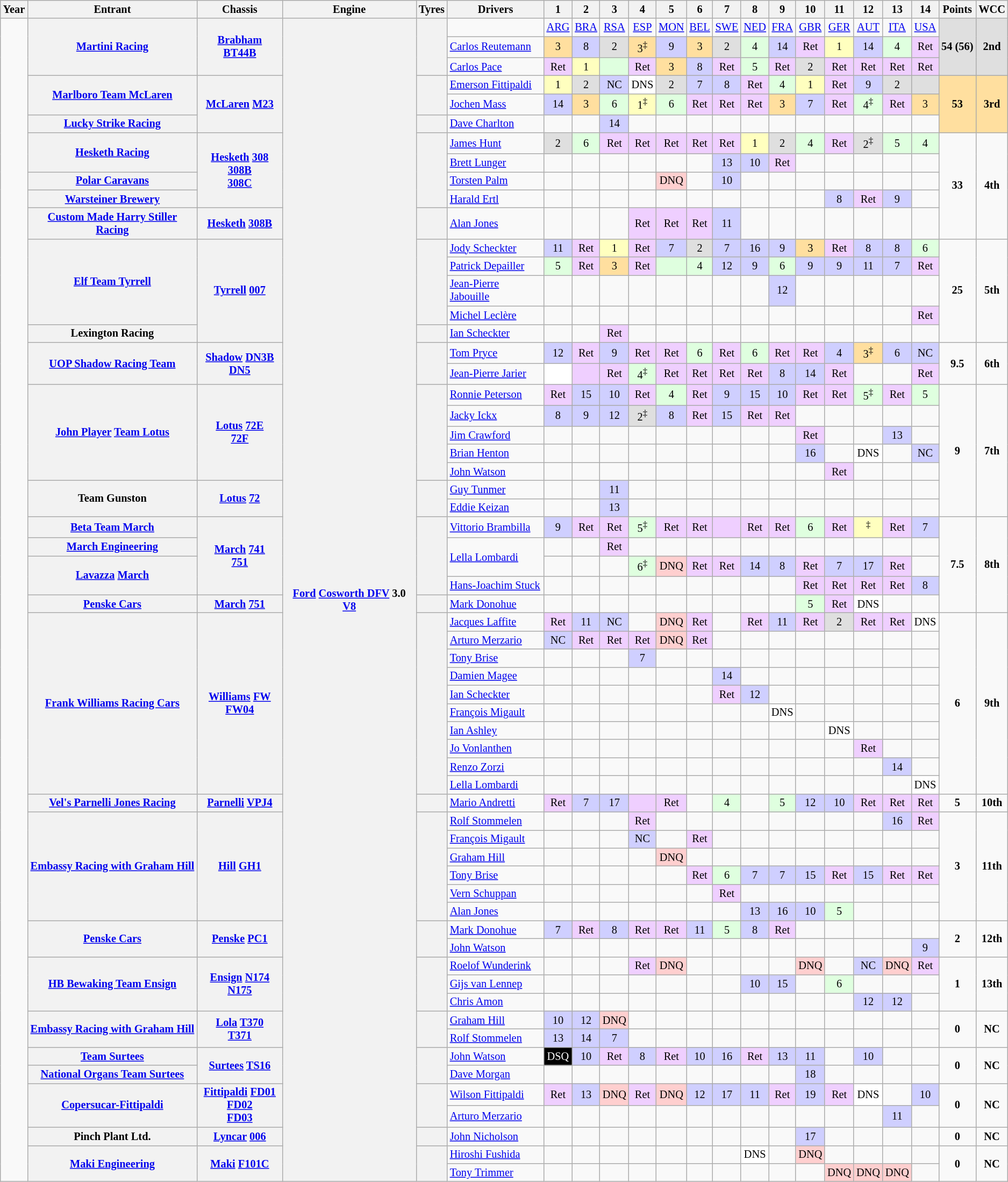<table class="wikitable" style="text-align:center; font-size:85%">
<tr>
<th>Year</th>
<th>Entrant</th>
<th>Chassis</th>
<th>Engine</th>
<th>Tyres</th>
<th>Drivers</th>
<th>1</th>
<th>2</th>
<th>3</th>
<th>4</th>
<th>5</th>
<th>6</th>
<th>7</th>
<th>8</th>
<th>9</th>
<th>10</th>
<th>11</th>
<th>12</th>
<th>13</th>
<th>14</th>
<th>Points</th>
<th>WCC</th>
</tr>
<tr>
<td rowspan="61"></td>
<th rowspan="3"><a href='#'>Martini Racing</a></th>
<th rowspan="3"><a href='#'>Brabham</a> <a href='#'>BT44B</a></th>
<th rowspan="61"><a href='#'>Ford</a> <a href='#'>Cosworth DFV</a> 3.0 <a href='#'>V8</a></th>
<th rowspan="3"></th>
<td></td>
<td><a href='#'>ARG</a></td>
<td><a href='#'>BRA</a></td>
<td><a href='#'>RSA</a></td>
<td><a href='#'>ESP</a></td>
<td><a href='#'>MON</a></td>
<td><a href='#'>BEL</a></td>
<td><a href='#'>SWE</a></td>
<td><a href='#'>NED</a></td>
<td><a href='#'>FRA</a></td>
<td><a href='#'>GBR</a></td>
<td><a href='#'>GER</a></td>
<td><a href='#'>AUT</a></td>
<td><a href='#'>ITA</a></td>
<td><a href='#'>USA</a></td>
<td rowspan="3" style="background:#dfdfdf;"><strong>54 (56)</strong></td>
<td rowspan="3" style="background:#dfdfdf;"><strong>2nd</strong></td>
</tr>
<tr>
<td align="left"><a href='#'>Carlos Reutemann</a></td>
<td style="background:#ffdf9f;">3</td>
<td style="background:#cfcfff;">8</td>
<td style="background:#DFDFDF;">2</td>
<td style="background:#ffdf9f;">3<sup>‡</sup></td>
<td style="background:#cfcfff;">9</td>
<td style="background:#ffdf9f;">3</td>
<td style="background:#DFDFDF;">2</td>
<td style="background:#dfffdf;">4</td>
<td style="background:#cfcfff;">14</td>
<td style="background:#efcfff;">Ret</td>
<td style="background:#FFFFBF;">1</td>
<td style="background:#cfcfff;">14</td>
<td style="background:#dfffdf;">4</td>
<td style="background:#efcfff;">Ret</td>
</tr>
<tr>
<td align="left"><a href='#'>Carlos Pace</a></td>
<td style="background:#efcfff;">Ret</td>
<td style="background:#FFFFBF;">1</td>
<td style="background:#dfffdf;"></td>
<td style="background:#efcfff;">Ret</td>
<td style="background:#ffdf9f;">3</td>
<td style="background:#cfcfff;">8</td>
<td style="background:#efcfff;">Ret</td>
<td style="background:#dfffdf;">5</td>
<td style="background:#efcfff;">Ret</td>
<td style="background:#DFDFDF;">2</td>
<td style="background:#efcfff;">Ret</td>
<td style="background:#efcfff;">Ret</td>
<td style="background:#efcfff;">Ret</td>
<td style="background:#efcfff;">Ret</td>
</tr>
<tr>
<th rowspan="2"><a href='#'>Marlboro Team McLaren</a></th>
<th rowspan="3"><a href='#'>McLaren</a> <a href='#'>M23</a></th>
<th rowspan="2"></th>
<td align="left"><a href='#'>Emerson Fittipaldi</a></td>
<td style="background:#FFFFBF;">1</td>
<td style="background:#DFDFDF;">2</td>
<td style="background:#cfcfff;">NC</td>
<td style="background:#ffffff;">DNS</td>
<td style="background:#DFDFDF;">2</td>
<td style="background:#cfcfff;">7</td>
<td style="background:#cfcfff;">8</td>
<td style="background:#efcfff;">Ret</td>
<td style="background:#dfffdf;">4</td>
<td style="background:#FFFFBF;">1</td>
<td style="background:#efcfff;">Ret</td>
<td style="background:#cfcfff;">9</td>
<td style="background:#DFDFDF;">2</td>
<td style="background:#DFDFDF;"></td>
<td rowspan="3" style="background:#ffdf9f;"><strong>53</strong></td>
<td rowspan="3" style="background:#ffdf9f;"><strong>3rd</strong></td>
</tr>
<tr>
<td align="left"><a href='#'>Jochen Mass</a></td>
<td style="background:#cfcfff;">14</td>
<td style="background:#ffdf9f;">3</td>
<td style="background:#dfffdf;">6</td>
<td style="background:#FFFFBF;">1<sup>‡</sup></td>
<td style="background:#dfffdf;">6</td>
<td style="background:#efcfff;">Ret</td>
<td style="background:#efcfff;">Ret</td>
<td style="background:#efcfff;">Ret</td>
<td style="background:#ffdf9f;">3</td>
<td style="background:#cfcfff;">7</td>
<td style="background:#efcfff;">Ret</td>
<td style="background:#dfffdf;">4<sup>‡</sup></td>
<td style="background:#efcfff;">Ret</td>
<td style="background:#ffdf9f;">3</td>
</tr>
<tr>
<th><a href='#'>Lucky Strike Racing</a></th>
<th></th>
<td align="left"><a href='#'>Dave Charlton</a></td>
<td></td>
<td></td>
<td style="background:#cfcfff;">14</td>
<td></td>
<td></td>
<td></td>
<td></td>
<td></td>
<td></td>
<td></td>
<td></td>
<td></td>
<td></td>
<td></td>
</tr>
<tr>
<th rowspan="2"><a href='#'>Hesketh Racing</a></th>
<th rowspan="4"><a href='#'>Hesketh</a> <a href='#'>308</a><br><a href='#'>308B</a><br><a href='#'>308C</a></th>
<th rowspan="4"></th>
<td align="left"><a href='#'>James Hunt</a></td>
<td style="background:#DFDFDF;">2</td>
<td style="background:#dfffdf;">6</td>
<td style="background:#efcfff;">Ret</td>
<td style="background:#efcfff;">Ret</td>
<td style="background:#efcfff;">Ret</td>
<td style="background:#efcfff;">Ret</td>
<td style="background:#efcfff;">Ret</td>
<td style="background:#ffffbf;">1</td>
<td style="background:#DFDFDF;">2</td>
<td style="background:#dfffdf;">4</td>
<td style="background:#efcfff;">Ret</td>
<td style="background:#DFDFDF;">2<sup>‡</sup></td>
<td style="background:#dfffdf;">5</td>
<td style="background:#dfffdf;">4</td>
<td rowspan="5"><strong>33</strong></td>
<td rowspan="5"><strong>4th</strong></td>
</tr>
<tr>
<td align="left"><a href='#'>Brett Lunger</a></td>
<td></td>
<td></td>
<td></td>
<td></td>
<td></td>
<td></td>
<td style="background:#cfcfff;">13</td>
<td style="background:#cfcfff;">10</td>
<td style="background:#efcfff;">Ret</td>
<td></td>
<td></td>
<td></td>
<td></td>
<td></td>
</tr>
<tr>
<th><a href='#'>Polar Caravans</a></th>
<td align="left"><a href='#'>Torsten Palm</a></td>
<td></td>
<td></td>
<td></td>
<td></td>
<td style="background:#FFCFCF;">DNQ</td>
<td></td>
<td style="background:#cfcfff;">10</td>
<td></td>
<td></td>
<td></td>
<td></td>
<td></td>
<td></td>
<td></td>
</tr>
<tr>
<th><a href='#'>Warsteiner Brewery</a></th>
<td align="left"><a href='#'>Harald Ertl</a></td>
<td></td>
<td></td>
<td></td>
<td></td>
<td></td>
<td></td>
<td></td>
<td></td>
<td></td>
<td></td>
<td style="background:#cfcfff;">8</td>
<td style="background:#efcfff;">Ret</td>
<td style="background:#cfcfff;">9</td>
<td></td>
</tr>
<tr>
<th><a href='#'>Custom Made Harry Stiller Racing</a></th>
<th><a href='#'>Hesketh</a> <a href='#'>308B</a></th>
<th></th>
<td align="left"><a href='#'>Alan Jones</a></td>
<td></td>
<td></td>
<td></td>
<td style="background:#efcfff;">Ret</td>
<td style="background:#efcfff;">Ret</td>
<td style="background:#efcfff;">Ret</td>
<td style="background:#cfcfff;">11</td>
<td></td>
<td></td>
<td></td>
<td></td>
<td></td>
<td></td>
<td></td>
</tr>
<tr>
<th rowspan="4"><a href='#'>Elf Team Tyrrell</a></th>
<th rowspan="5"><a href='#'>Tyrrell</a> <a href='#'>007</a></th>
<th rowspan="4"></th>
<td align="left"><a href='#'>Jody Scheckter</a></td>
<td style="background:#CFCFFF;">11</td>
<td style="background:#EFCFFF;">Ret</td>
<td style="background:#FFFFBF;">1</td>
<td style="background:#EFCFFF;">Ret</td>
<td style="background:#CFCFFF;">7</td>
<td style="background:#DFDFDF;">2</td>
<td style="background:#CFCFFF;">7</td>
<td style="background:#CFCFFF;">16</td>
<td style="background:#CFCFFF;">9</td>
<td style="background:#ffdf9f;">3</td>
<td style="background:#EFCFFF;">Ret</td>
<td style="background:#CFCFFF;">8</td>
<td style="background:#CFCFFF;">8</td>
<td style="background:#dfffdf;">6</td>
<td rowspan="5"><strong>25</strong></td>
<td rowspan="5"><strong>5th</strong></td>
</tr>
<tr>
<td align="left"><a href='#'>Patrick Depailler</a></td>
<td style="background:#dfffdf;">5</td>
<td style="background:#EFCFFF;">Ret</td>
<td style="background:#ffdf9f;">3</td>
<td style="background:#EFCFFF;">Ret</td>
<td style="background:#dfffdf;"></td>
<td style="background:#dfffdf;">4</td>
<td style="background:#CFCFFF;">12</td>
<td style="background:#CFCFFF;">9</td>
<td style="background:#dfffdf;">6</td>
<td style="background:#CFCFFF;">9</td>
<td style="background:#CFCFFF;">9</td>
<td style="background:#CFCFFF;">11</td>
<td style="background:#CFCFFF;">7</td>
<td style="background:#EFCFFF;">Ret</td>
</tr>
<tr>
<td align="left"><a href='#'>Jean-Pierre Jabouille</a></td>
<td></td>
<td></td>
<td></td>
<td></td>
<td></td>
<td></td>
<td></td>
<td></td>
<td style="background:#CFCFFF;">12</td>
<td></td>
<td></td>
<td></td>
<td></td>
<td></td>
</tr>
<tr>
<td align="left"><a href='#'>Michel Leclère</a></td>
<td></td>
<td></td>
<td></td>
<td></td>
<td></td>
<td></td>
<td></td>
<td></td>
<td></td>
<td></td>
<td></td>
<td></td>
<td></td>
<td style="background:#EFCFFF;">Ret</td>
</tr>
<tr>
<th>Lexington Racing</th>
<th></th>
<td align="left"><a href='#'>Ian Scheckter</a></td>
<td></td>
<td></td>
<td style="background:#EFCFFF;">Ret</td>
<td></td>
<td></td>
<td></td>
<td></td>
<td></td>
<td></td>
<td></td>
<td></td>
<td></td>
<td></td>
<td></td>
</tr>
<tr>
<th rowspan=2><a href='#'>UOP Shadow Racing Team</a></th>
<th rowspan=2><a href='#'>Shadow</a> <a href='#'>DN3B</a><br><a href='#'>DN5</a></th>
<th rowspan=2></th>
<td align="left"><a href='#'>Tom Pryce</a></td>
<td style="background:#cfcfff;">12</td>
<td style="background:#efcfff;">Ret</td>
<td style="background:#cfcfff;">9</td>
<td style="background:#efcfff;">Ret</td>
<td style="background:#efcfff;">Ret</td>
<td style="background:#dfffdf;">6</td>
<td style="background:#efcfff;">Ret</td>
<td style="background:#dfffdf;">6</td>
<td style="background:#efcfff;">Ret</td>
<td style="background:#efcfff;">Ret</td>
<td style="background:#cfcfff;">4</td>
<td style="background:#ffdf9f;">3<sup>‡</sup></td>
<td style="background:#cfcfff;">6</td>
<td style="background:#cfcfff;">NC</td>
<td rowspan=2><strong>9.5</strong></td>
<td rowspan=2><strong>6th</strong></td>
</tr>
<tr>
<td style="text-align:left"><a href='#'>Jean-Pierre Jarier</a></td>
<td style="background:#ffffff;"></td>
<td style="background:#efcfff;"></td>
<td style="background:#efcfff;">Ret</td>
<td style="background:#dfffdf;">4<sup>‡</sup></td>
<td style="background:#efcfff;">Ret</td>
<td style="background:#efcfff;">Ret</td>
<td style="background:#efcfff;">Ret</td>
<td style="background:#efcfff;">Ret</td>
<td style="background:#cfcfff;">8</td>
<td style="background:#cfcfff;">14</td>
<td style="background:#efcfff;">Ret</td>
<td></td>
<td></td>
<td style="background:#efcfff;">Ret</td>
</tr>
<tr>
<th rowspan="5"><a href='#'>John Player</a> <a href='#'>Team Lotus</a></th>
<th rowspan="5"><a href='#'>Lotus</a> <a href='#'>72E</a><br><a href='#'>72F</a></th>
<th rowspan="5"></th>
<td align="left"><a href='#'>Ronnie Peterson</a></td>
<td style="background:#EFCFFF;">Ret</td>
<td style="background:#CFCFFF;">15</td>
<td style="background:#CFCFFF;">10</td>
<td style="background:#EFCFFF;">Ret</td>
<td style="background:#DFFFDF;">4</td>
<td style="background:#EFCFFF;">Ret</td>
<td style="background:#CFCFFF;">9</td>
<td style="background:#CFCFFF;">15</td>
<td style="background:#CFCFFF;">10</td>
<td style="background:#EFCFFF;">Ret</td>
<td style="background:#EFCFFF;">Ret</td>
<td style="background:#DFFFDF;">5<sup>‡</sup></td>
<td style="background:#EFCFFF;">Ret</td>
<td style="background:#DFFFDF;">5</td>
<td rowspan="7"><strong>9</strong></td>
<td rowspan="7"><strong>7th</strong></td>
</tr>
<tr>
<td align="left"><a href='#'>Jacky Ickx</a></td>
<td style="background:#CFCFFF;">8</td>
<td style="background:#CFCFFF;">9</td>
<td style="background:#CFCFFF;">12</td>
<td style="background:#DFDFDF;">2<sup>‡</sup></td>
<td style="background:#CFCFFF;">8</td>
<td style="background:#EFCFFF;">Ret</td>
<td style="background:#CFCFFF;">15</td>
<td style="background:#EFCFFF;">Ret</td>
<td style="background:#EFCFFF;">Ret</td>
<td></td>
<td></td>
<td></td>
<td></td>
<td></td>
</tr>
<tr>
<td align="left"><a href='#'>Jim Crawford</a></td>
<td></td>
<td></td>
<td></td>
<td></td>
<td></td>
<td></td>
<td></td>
<td></td>
<td></td>
<td style="background:#EFCFFF;">Ret</td>
<td></td>
<td></td>
<td style="background:#CFCFFF;">13</td>
<td></td>
</tr>
<tr>
<td align="left"><a href='#'>Brian Henton</a></td>
<td></td>
<td></td>
<td></td>
<td></td>
<td></td>
<td></td>
<td></td>
<td></td>
<td></td>
<td style="background:#CFCFFF;">16</td>
<td></td>
<td style="background:#ffffff;">DNS</td>
<td></td>
<td style="background:#cfcfff;">NC</td>
</tr>
<tr>
<td align="left"><a href='#'>John Watson</a></td>
<td></td>
<td></td>
<td></td>
<td></td>
<td></td>
<td></td>
<td></td>
<td></td>
<td></td>
<td></td>
<td style="background:#EFCFFF;">Ret</td>
<td></td>
<td></td>
<td></td>
</tr>
<tr>
<th rowspan="2">Team Gunston</th>
<th rowspan="2"><a href='#'>Lotus</a> <a href='#'>72</a></th>
<th rowspan="2"></th>
<td align="left"><a href='#'>Guy Tunmer</a></td>
<td></td>
<td></td>
<td style="background:#CFCFFF;">11</td>
<td></td>
<td></td>
<td></td>
<td></td>
<td></td>
<td></td>
<td></td>
<td></td>
<td></td>
<td></td>
<td></td>
</tr>
<tr>
<td align="left"><a href='#'>Eddie Keizan</a></td>
<td></td>
<td></td>
<td style="background:#CFCFFF;">13</td>
<td></td>
<td></td>
<td></td>
<td></td>
<td></td>
<td></td>
<td></td>
<td></td>
<td></td>
<td></td>
<td></td>
</tr>
<tr>
<th><a href='#'>Beta Team March</a></th>
<th rowspan=4><a href='#'>March</a> <a href='#'>741</a><br><a href='#'>751</a></th>
<th rowspan=4></th>
<td align="left"><a href='#'>Vittorio Brambilla</a></td>
<td style="background:#CFCFFF;">9</td>
<td style="background:#EFCFFF;">Ret</td>
<td style="background:#EFCFFF;">Ret</td>
<td style="background:#DFFFDF;">5<sup>‡</sup></td>
<td style="background:#EFCFFF;">Ret</td>
<td style="background:#EFCFFF;">Ret</td>
<td style="background:#EFCFFF;"></td>
<td style="background:#EFCFFF;">Ret</td>
<td style="background:#EFCFFF;">Ret</td>
<td style="background:#DFFFDF;">6</td>
<td style="background:#EFCFFF;">Ret</td>
<td style="background:#FFFFBF;"><sup>‡</sup></td>
<td style="background:#EFCFFF;">Ret</td>
<td style="background:#CFCFFF;">7</td>
<td rowspan="5"><strong>7.5</strong></td>
<td rowspan="5"><strong>8th</strong></td>
</tr>
<tr>
<th><a href='#'>March Engineering</a></th>
<td align="left" rowspan="2"><a href='#'>Lella Lombardi</a></td>
<td></td>
<td></td>
<td style="background:#EFCFFF;">Ret</td>
<td></td>
<td></td>
<td></td>
<td></td>
<td></td>
<td></td>
<td></td>
<td></td>
<td></td>
<td></td>
<td></td>
</tr>
<tr>
<th rowspan=2><a href='#'>Lavazza</a> <a href='#'>March</a></th>
<td></td>
<td></td>
<td></td>
<td style="background:#DFFFDF;">6<sup>‡</sup></td>
<td style="background:#FFCFCF;">DNQ</td>
<td style="background:#EFCFFF;">Ret</td>
<td style="background:#EFCFFF;">Ret</td>
<td style="background:#CFCFFF;">14</td>
<td style="background:#CFCFFF;">8</td>
<td style="background:#EFCFFF;">Ret</td>
<td style="background:#CFCFFF;">7</td>
<td style="background:#CFCFFF;">17</td>
<td style="background:#EFCFFF;">Ret</td>
<td></td>
</tr>
<tr>
<td align="left"><a href='#'>Hans-Joachim Stuck</a></td>
<td></td>
<td></td>
<td></td>
<td></td>
<td></td>
<td></td>
<td></td>
<td></td>
<td></td>
<td style="background:#EFCFFF;">Ret</td>
<td style="background:#EFCFFF;">Ret</td>
<td style="background:#EFCFFF;">Ret</td>
<td style="background:#EFCFFF;">Ret</td>
<td style="background:#CFCFFF;">8</td>
</tr>
<tr>
<th><a href='#'>Penske Cars</a></th>
<th><a href='#'>March</a> <a href='#'>751</a></th>
<th></th>
<td align="left"><a href='#'>Mark Donohue</a></td>
<td></td>
<td></td>
<td></td>
<td></td>
<td></td>
<td></td>
<td></td>
<td></td>
<td></td>
<td style="background:#DFFFDF;">5</td>
<td style="background:#EFCFFF;">Ret</td>
<td style="background:#ffffff;">DNS</td>
<td></td>
<td></td>
</tr>
<tr>
<th rowspan=10><a href='#'>Frank Williams Racing Cars</a></th>
<th rowspan=10><a href='#'>Williams</a> <a href='#'>FW</a><br><a href='#'>FW04</a></th>
<th rowspan=10></th>
<td align="left"><a href='#'>Jacques Laffite</a></td>
<td style="background:#EFCFFF;">Ret</td>
<td style="background:#CFCFFF;">11</td>
<td style="background:#cfcfff;">NC</td>
<td></td>
<td style="background:#FFCFCF;">DNQ</td>
<td style="background:#EFCFFF;">Ret</td>
<td></td>
<td style="background:#EFCFFF;">Ret</td>
<td style="background:#CFCFFF;">11</td>
<td style="background:#EFCFFF;">Ret</td>
<td style="background:#DFDFDF;">2</td>
<td style="background:#EFCFFF;">Ret</td>
<td style="background:#EFCFFF;">Ret</td>
<td style="background:#ffffff;">DNS</td>
<td rowspan="10"><strong>6</strong></td>
<td rowspan="10"><strong>9th</strong></td>
</tr>
<tr>
<td align="left"><a href='#'>Arturo Merzario</a></td>
<td style="background:#cfcfff;">NC</td>
<td style="background:#EFCFFF;">Ret</td>
<td style="background:#EFCFFF;">Ret</td>
<td style="background:#EFCFFF;">Ret</td>
<td style="background:#FFCFCF;">DNQ</td>
<td style="background:#EFCFFF;">Ret</td>
<td></td>
<td></td>
<td></td>
<td></td>
<td></td>
<td></td>
<td></td>
<td></td>
</tr>
<tr>
<td align="left"><a href='#'>Tony Brise</a></td>
<td></td>
<td></td>
<td></td>
<td style="background:#CFCFFF;">7</td>
<td></td>
<td></td>
<td></td>
<td></td>
<td></td>
<td></td>
<td></td>
<td></td>
<td></td>
<td></td>
</tr>
<tr>
<td align="left"><a href='#'>Damien Magee</a></td>
<td></td>
<td></td>
<td></td>
<td></td>
<td></td>
<td></td>
<td style="background:#CFCFFF;">14</td>
<td></td>
<td></td>
<td></td>
<td></td>
<td></td>
<td></td>
<td></td>
</tr>
<tr>
<td align="left"><a href='#'>Ian Scheckter</a></td>
<td></td>
<td></td>
<td></td>
<td></td>
<td></td>
<td></td>
<td style="background:#EFCFFF;">Ret</td>
<td style="background:#CFCFFF;">12</td>
<td></td>
<td></td>
<td></td>
<td></td>
<td></td>
<td></td>
</tr>
<tr>
<td align="left"><a href='#'>François Migault</a></td>
<td></td>
<td></td>
<td></td>
<td></td>
<td></td>
<td></td>
<td></td>
<td></td>
<td style="background:#ffffff;">DNS</td>
<td></td>
<td></td>
<td></td>
<td></td>
<td></td>
</tr>
<tr>
<td align="left"><a href='#'>Ian Ashley</a></td>
<td></td>
<td></td>
<td></td>
<td></td>
<td></td>
<td></td>
<td></td>
<td></td>
<td></td>
<td></td>
<td style="background:#ffffff;">DNS</td>
<td></td>
<td></td>
<td></td>
</tr>
<tr>
<td align="left"><a href='#'>Jo Vonlanthen</a></td>
<td></td>
<td></td>
<td></td>
<td></td>
<td></td>
<td></td>
<td></td>
<td></td>
<td></td>
<td></td>
<td></td>
<td style="background:#EFCFFF;">Ret</td>
<td></td>
<td></td>
</tr>
<tr>
<td align="left"><a href='#'>Renzo Zorzi</a></td>
<td></td>
<td></td>
<td></td>
<td></td>
<td></td>
<td></td>
<td></td>
<td></td>
<td></td>
<td></td>
<td></td>
<td></td>
<td style="background:#CFCFFF;">14</td>
<td></td>
</tr>
<tr>
<td align="left"><a href='#'>Lella Lombardi</a></td>
<td></td>
<td></td>
<td></td>
<td></td>
<td></td>
<td></td>
<td></td>
<td></td>
<td></td>
<td></td>
<td></td>
<td></td>
<td></td>
<td style="background:#ffffff;">DNS</td>
</tr>
<tr>
<th><a href='#'>Vel's Parnelli Jones Racing</a></th>
<th><a href='#'>Parnelli</a> <a href='#'>VPJ4</a></th>
<th><br></th>
<td align="left"><a href='#'>Mario Andretti</a></td>
<td style="background:#EFCFFF;">Ret</td>
<td style="background:#cfcfff;">7</td>
<td style="background:#cfcfff;">17</td>
<td style="background:#EFCFFF;"></td>
<td style="background:#EFCFFF;">Ret</td>
<td></td>
<td style="background:#DFFFDF;">4</td>
<td></td>
<td style="background:#DFFFDF;">5</td>
<td style="background:#cfcfff;">12</td>
<td style="background:#cfcfff;">10</td>
<td style="background:#EFCFFF;">Ret</td>
<td style="background:#EFCFFF;">Ret</td>
<td style="background:#EFCFFF;">Ret</td>
<td><strong>5</strong></td>
<td><strong>10th</strong></td>
</tr>
<tr>
<th rowspan=6><a href='#'>Embassy Racing with Graham Hill</a></th>
<th rowspan=6><a href='#'>Hill</a> <a href='#'>GH1</a></th>
<th rowspan=6></th>
<td align="left"><a href='#'>Rolf Stommelen</a></td>
<td></td>
<td></td>
<td></td>
<td style="background:#efcfff;">Ret</td>
<td></td>
<td></td>
<td></td>
<td></td>
<td></td>
<td></td>
<td></td>
<td></td>
<td style="background:#cfcfff;">16</td>
<td style="background:#efcfff;">Ret</td>
<td rowspan="6"><strong>3</strong></td>
<td rowspan="6"><strong>11th</strong></td>
</tr>
<tr>
<td align="left"><a href='#'>François Migault</a></td>
<td></td>
<td></td>
<td></td>
<td style="background:#cfcfff;">NC</td>
<td></td>
<td style="background:#efcfff;">Ret</td>
<td></td>
<td></td>
<td></td>
<td></td>
<td></td>
<td></td>
<td></td>
<td></td>
</tr>
<tr>
<td align="left"><a href='#'>Graham Hill</a></td>
<td></td>
<td></td>
<td></td>
<td></td>
<td style="background:#FFCFCF;">DNQ</td>
<td></td>
<td></td>
<td></td>
<td></td>
<td></td>
<td></td>
<td></td>
<td></td>
<td></td>
</tr>
<tr>
<td align="left"><a href='#'>Tony Brise</a></td>
<td></td>
<td></td>
<td></td>
<td></td>
<td></td>
<td style="background:#efcfff;">Ret</td>
<td style="background:#DFFFDF;">6</td>
<td style="background:#cfcfff;">7</td>
<td style="background:#cfcfff;">7</td>
<td style="background:#cfcfff;">15</td>
<td style="background:#efcfff;">Ret</td>
<td style="background:#cfcfff;">15</td>
<td style="background:#efcfff;">Ret</td>
<td style="background:#efcfff;">Ret</td>
</tr>
<tr>
<td align="left"><a href='#'>Vern Schuppan</a></td>
<td></td>
<td></td>
<td></td>
<td></td>
<td></td>
<td></td>
<td style="background:#efcfff;">Ret</td>
<td></td>
<td></td>
<td></td>
<td></td>
<td></td>
<td></td>
<td></td>
</tr>
<tr>
<td align="left"><a href='#'>Alan Jones</a></td>
<td></td>
<td></td>
<td></td>
<td></td>
<td></td>
<td></td>
<td></td>
<td style="background:#cfcfff;">13</td>
<td style="background:#cfcfff;">16</td>
<td style="background:#cfcfff;">10</td>
<td style="background:#DFFFDF;">5</td>
<td></td>
<td></td>
<td></td>
</tr>
<tr>
<th rowspan=2><a href='#'>Penske Cars</a></th>
<th rowspan=2><a href='#'>Penske</a> <a href='#'>PC1</a></th>
<th rowspan=2></th>
<td align="left"><a href='#'>Mark Donohue</a></td>
<td style="background:#cfcfff;">7</td>
<td style="background:#efcfff;">Ret</td>
<td style="background:#cfcfff;">8</td>
<td style="background:#efcfff;">Ret</td>
<td style="background:#efcfff;">Ret</td>
<td style="background:#cfcfff;">11</td>
<td style="background:#DFFFDF;">5</td>
<td style="background:#cfcfff;">8</td>
<td style="background:#efcfff;">Ret</td>
<td></td>
<td></td>
<td></td>
<td></td>
<td></td>
<td rowspan="2"><strong>2</strong></td>
<td rowspan="2"><strong>12th</strong></td>
</tr>
<tr>
<td align="left"><a href='#'>John Watson</a></td>
<td></td>
<td></td>
<td></td>
<td></td>
<td></td>
<td></td>
<td></td>
<td></td>
<td></td>
<td></td>
<td></td>
<td></td>
<td></td>
<td style="background:#cfcfff;">9</td>
</tr>
<tr>
<th rowspan=3><a href='#'>HB Bewaking Team Ensign</a></th>
<th rowspan=3><a href='#'>Ensign</a> <a href='#'>N174</a><br><a href='#'>N175</a></th>
<th rowspan=3></th>
<td align="left"><a href='#'>Roelof Wunderink</a></td>
<td></td>
<td></td>
<td></td>
<td style="background:#EFCFFF;">Ret</td>
<td style="background:#FFCFCF;">DNQ</td>
<td></td>
<td></td>
<td></td>
<td></td>
<td style="background:#FFCFCF;">DNQ</td>
<td></td>
<td style="background:#cfcfff;">NC</td>
<td style="background:#FFCFCF;">DNQ</td>
<td style="background:#EFCFFF;">Ret</td>
<td rowspan="3"><strong>1</strong></td>
<td rowspan="3"><strong>13th</strong></td>
</tr>
<tr>
<td align="left"><a href='#'>Gijs van Lennep</a></td>
<td></td>
<td></td>
<td></td>
<td></td>
<td></td>
<td></td>
<td></td>
<td style="background:#cfcfff;">10</td>
<td style="background:#cfcfff;">15</td>
<td></td>
<td style="background:#DFFFDF;">6</td>
<td></td>
<td></td>
<td></td>
</tr>
<tr>
<td align="left"><a href='#'>Chris Amon</a></td>
<td></td>
<td></td>
<td></td>
<td></td>
<td></td>
<td></td>
<td></td>
<td></td>
<td></td>
<td></td>
<td></td>
<td style="background:#cfcfff;">12</td>
<td style="background:#cfcfff;">12</td>
<td></td>
</tr>
<tr>
<th rowspan=2><a href='#'>Embassy Racing with Graham Hill</a></th>
<th rowspan=2><a href='#'>Lola</a> <a href='#'>T370</a><br><a href='#'>T371</a></th>
<th rowspan=2></th>
<td align="left"><a href='#'>Graham Hill</a></td>
<td style="background:#cfcfff;">10</td>
<td style="background:#cfcfff;">12</td>
<td style="background:#FFCFCF;">DNQ</td>
<td></td>
<td></td>
<td></td>
<td></td>
<td></td>
<td></td>
<td></td>
<td></td>
<td></td>
<td></td>
<td></td>
<td rowspan="2"><strong>0</strong></td>
<td rowspan="2"><strong>NC</strong></td>
</tr>
<tr>
<td align="left"><a href='#'>Rolf Stommelen</a></td>
<td style="background:#cfcfff;">13</td>
<td style="background:#cfcfff;">14</td>
<td style="background:#cfcfff;">7</td>
<td></td>
<td></td>
<td></td>
<td></td>
<td></td>
<td></td>
<td></td>
<td></td>
<td></td>
<td></td>
<td></td>
</tr>
<tr>
<th><a href='#'>Team Surtees</a></th>
<th rowspan=2><a href='#'>Surtees</a> <a href='#'>TS16</a></th>
<th rowspan=2></th>
<td align="left"><a href='#'>John Watson</a></td>
<td style="background:#000000; color:#ffffff">DSQ</td>
<td style="background:#cfcfff;">10</td>
<td style="background:#EFCFFF;">Ret</td>
<td style="background:#cfcfff;">8</td>
<td style="background:#EFCFFF;">Ret</td>
<td style="background:#cfcfff;">10</td>
<td style="background:#cfcfff;">16</td>
<td style="background:#EFCFFF;">Ret</td>
<td style="background:#cfcfff;">13</td>
<td style="background:#cfcfff;">11</td>
<td></td>
<td style="background:#cfcfff;">10</td>
<td></td>
<td></td>
<td rowspan="2"><strong>0</strong></td>
<td rowspan="2"><strong>NC</strong></td>
</tr>
<tr>
<th><a href='#'>National Organs Team Surtees</a></th>
<td align="left"><a href='#'>Dave Morgan</a></td>
<td></td>
<td></td>
<td></td>
<td></td>
<td></td>
<td></td>
<td></td>
<td></td>
<td></td>
<td style="background:#cfcfff;">18</td>
<td></td>
<td></td>
<td></td>
<td></td>
</tr>
<tr>
<th rowspan=2><a href='#'>Copersucar-Fittipaldi</a></th>
<th rowspan=2><a href='#'>Fittipaldi</a> <a href='#'>FD01</a><br><a href='#'>FD02</a><br><a href='#'>FD03</a></th>
<th rowspan=2></th>
<td align="left"><a href='#'>Wilson Fittipaldi</a></td>
<td style="background:#EFCFFF;">Ret</td>
<td style="background:#cfcfff;">13</td>
<td style="background:#FFCFCF;">DNQ</td>
<td style="background:#EFCFFF;">Ret</td>
<td style="background:#FFCFCF;">DNQ</td>
<td style="background:#cfcfff;">12</td>
<td style="background:#cfcfff;">17</td>
<td style="background:#cfcfff;">11</td>
<td style="background:#EFCFFF;">Ret</td>
<td style="background:#cfcfff;">19</td>
<td style="background:#EFCFFF;">Ret</td>
<td style="background:#ffffff;">DNS</td>
<td></td>
<td style="background:#cfcfff;">10</td>
<td rowspan="2"><strong>0</strong></td>
<td rowspan="2"><strong>NC</strong></td>
</tr>
<tr>
<td align="left"><a href='#'>Arturo Merzario</a></td>
<td></td>
<td></td>
<td></td>
<td></td>
<td></td>
<td></td>
<td></td>
<td></td>
<td></td>
<td></td>
<td></td>
<td></td>
<td style="background:#cfcfff;">11</td>
</tr>
<tr>
<th>Pinch Plant Ltd.</th>
<th><a href='#'>Lyncar</a> <a href='#'>006</a></th>
<th></th>
<td align="left"><a href='#'>John Nicholson</a></td>
<td></td>
<td></td>
<td></td>
<td></td>
<td></td>
<td></td>
<td></td>
<td></td>
<td></td>
<td style="background:#cfcfff;">17</td>
<td></td>
<td></td>
<td></td>
<td></td>
<td><strong>0</strong></td>
<td><strong>NC</strong></td>
</tr>
<tr>
<th rowspan=2><a href='#'>Maki Engineering</a></th>
<th rowspan=2><a href='#'>Maki</a> <a href='#'>F101C</a></th>
<th rowspan=2></th>
<td align="left"><a href='#'>Hiroshi Fushida</a></td>
<td></td>
<td></td>
<td></td>
<td></td>
<td></td>
<td></td>
<td></td>
<td style="background:#ffffff;">DNS</td>
<td></td>
<td style="background:#FFCFCF;">DNQ</td>
<td></td>
<td></td>
<td></td>
<td></td>
<td rowspan="2"><strong>0</strong></td>
<td rowspan="2"><strong>NC</strong></td>
</tr>
<tr>
<td align="left"><a href='#'>Tony Trimmer</a></td>
<td></td>
<td></td>
<td></td>
<td></td>
<td></td>
<td></td>
<td></td>
<td></td>
<td></td>
<td></td>
<td style="background:#FFCFCF;">DNQ</td>
<td style="background:#FFCFCF;">DNQ</td>
<td style="background:#FFCFCF;">DNQ</td>
<td></td>
</tr>
</table>
